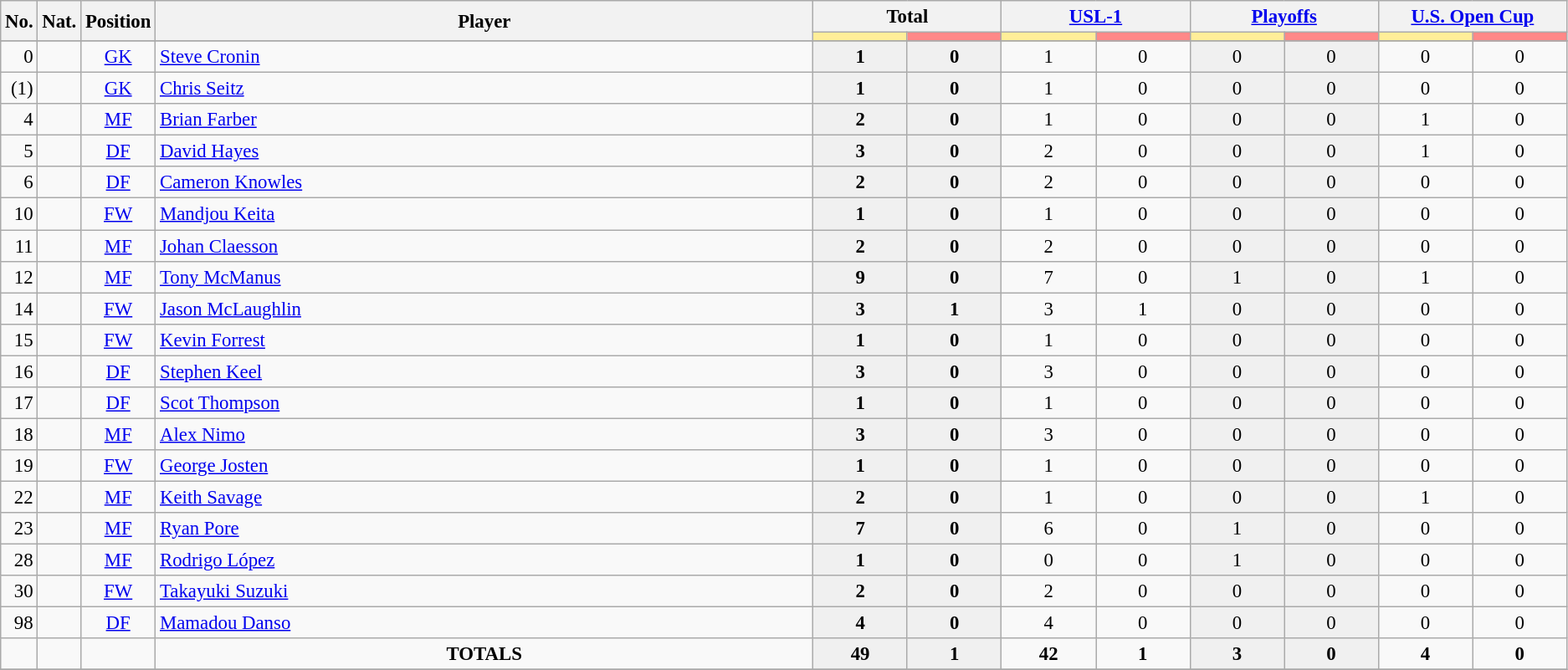<table class="wikitable" style="font-size:95%; text-align:center;">
<tr>
<th rowspan="2" width="1%">No.</th>
<th rowspan="2" width="1%">Nat.</th>
<th rowspan="2" width="1%">Position</th>
<th rowspan="2" width="42%">Player</th>
<th colspan="2">Total</th>
<th colspan="2"><a href='#'>USL-1</a></th>
<th colspan="2"><a href='#'>Playoffs</a></th>
<th colspan="2"><a href='#'>U.S. Open Cup</a></th>
</tr>
<tr>
<th width=60 style="background: #FFEE99"></th>
<th width=60 style="background: #FF8888"></th>
<th width=60 style="background: #FFEE99"></th>
<th width=60 style="background: #FF8888"></th>
<th width=60 style="background: #FFEE99"></th>
<th width=60 style="background: #FF8888"></th>
<th width=60 style="background: #FFEE99"></th>
<th width=60 style="background: #FF8888"></th>
</tr>
<tr>
</tr>
<tr>
<td style="text-align: right;">0</td>
<td></td>
<td><a href='#'>GK</a></td>
<td style="text-align: left;"><a href='#'>Steve Cronin</a></td>
<td style="background: #F0F0F0;"><strong>1</strong></td>
<td style="background: #F0F0F0;"><strong>0</strong></td>
<td>1</td>
<td>0</td>
<td style="background: #F0F0F0;">0</td>
<td style="background: #F0F0F0;">0</td>
<td>0</td>
<td>0</td>
</tr>
<tr>
<td style="text-align: right;">(1)</td>
<td></td>
<td><a href='#'>GK</a></td>
<td style="text-align: left;"><a href='#'>Chris Seitz</a></td>
<td style="background: #F0F0F0;"><strong>1</strong></td>
<td style="background: #F0F0F0;"><strong>0</strong></td>
<td>1</td>
<td>0</td>
<td style="background: #F0F0F0;">0</td>
<td style="background: #F0F0F0;">0</td>
<td>0</td>
<td>0</td>
</tr>
<tr>
<td style="text-align: right;">4</td>
<td></td>
<td><a href='#'>MF</a></td>
<td style="text-align: left;"><a href='#'>Brian Farber</a></td>
<td style="background: #F0F0F0;"><strong>2</strong></td>
<td style="background: #F0F0F0;"><strong>0</strong></td>
<td>1</td>
<td>0</td>
<td style="background: #F0F0F0;">0</td>
<td style="background: #F0F0F0;">0</td>
<td>1</td>
<td>0</td>
</tr>
<tr>
<td style="text-align: right;">5</td>
<td></td>
<td><a href='#'>DF</a></td>
<td style="text-align: left;"><a href='#'>David Hayes</a></td>
<td style="background: #F0F0F0;"><strong>3</strong></td>
<td style="background: #F0F0F0;"><strong>0</strong></td>
<td>2</td>
<td>0</td>
<td style="background: #F0F0F0;">0</td>
<td style="background: #F0F0F0;">0</td>
<td>1</td>
<td>0</td>
</tr>
<tr>
<td style="text-align: right;">6</td>
<td></td>
<td><a href='#'>DF</a></td>
<td style="text-align: left;"><a href='#'>Cameron Knowles</a></td>
<td style="background: #F0F0F0;"><strong>2</strong></td>
<td style="background: #F0F0F0;"><strong>0</strong></td>
<td>2</td>
<td>0</td>
<td style="background: #F0F0F0;">0</td>
<td style="background: #F0F0F0;">0</td>
<td>0</td>
<td>0</td>
</tr>
<tr>
<td style="text-align: right;">10</td>
<td></td>
<td><a href='#'>FW</a></td>
<td style="text-align: left;"><a href='#'>Mandjou Keita</a></td>
<td style="background: #F0F0F0;"><strong>1</strong></td>
<td style="background: #F0F0F0;"><strong>0</strong></td>
<td>1</td>
<td>0</td>
<td style="background: #F0F0F0;">0</td>
<td style="background: #F0F0F0;">0</td>
<td>0</td>
<td>0</td>
</tr>
<tr>
<td style="text-align: right;">11</td>
<td></td>
<td><a href='#'>MF</a></td>
<td style="text-align: left;"><a href='#'>Johan Claesson</a></td>
<td style="background: #F0F0F0;"><strong>2</strong></td>
<td style="background: #F0F0F0;"><strong>0</strong></td>
<td>2</td>
<td>0</td>
<td style="background: #F0F0F0;">0</td>
<td style="background: #F0F0F0;">0</td>
<td>0</td>
<td>0</td>
</tr>
<tr>
<td style="text-align: right;">12</td>
<td></td>
<td><a href='#'>MF</a></td>
<td style="text-align: left;"><a href='#'>Tony McManus</a></td>
<td style="background: #F0F0F0;"><strong>9</strong></td>
<td style="background: #F0F0F0;"><strong>0</strong></td>
<td>7</td>
<td>0</td>
<td style="background: #F0F0F0;">1</td>
<td style="background: #F0F0F0;">0</td>
<td>1</td>
<td>0</td>
</tr>
<tr>
<td style="text-align: right;">14</td>
<td></td>
<td><a href='#'>FW</a></td>
<td style="text-align: left;"><a href='#'>Jason McLaughlin</a></td>
<td style="background: #F0F0F0;"><strong>3</strong></td>
<td style="background: #F0F0F0;"><strong>1</strong></td>
<td>3</td>
<td>1</td>
<td style="background: #F0F0F0;">0</td>
<td style="background: #F0F0F0;">0</td>
<td>0</td>
<td>0</td>
</tr>
<tr>
<td style="text-align: right;">15</td>
<td></td>
<td><a href='#'>FW</a></td>
<td style="text-align: left;"><a href='#'>Kevin Forrest</a></td>
<td style="background: #F0F0F0;"><strong>1</strong></td>
<td style="background: #F0F0F0;"><strong>0</strong></td>
<td>1</td>
<td>0</td>
<td style="background: #F0F0F0;">0</td>
<td style="background: #F0F0F0;">0</td>
<td>0</td>
<td>0</td>
</tr>
<tr>
<td style="text-align: right;">16</td>
<td></td>
<td><a href='#'>DF</a></td>
<td style="text-align: left;"><a href='#'>Stephen Keel</a></td>
<td style="background: #F0F0F0;"><strong>3</strong></td>
<td style="background: #F0F0F0;"><strong>0</strong></td>
<td>3</td>
<td>0</td>
<td style="background: #F0F0F0;">0</td>
<td style="background: #F0F0F0;">0</td>
<td>0</td>
<td>0</td>
</tr>
<tr>
<td style="text-align: right;">17</td>
<td></td>
<td><a href='#'>DF</a></td>
<td style="text-align: left;"><a href='#'>Scot Thompson</a></td>
<td style="background: #F0F0F0;"><strong>1</strong></td>
<td style="background: #F0F0F0;"><strong>0</strong></td>
<td>1</td>
<td>0</td>
<td style="background: #F0F0F0;">0</td>
<td style="background: #F0F0F0;">0</td>
<td>0</td>
<td>0</td>
</tr>
<tr>
<td style="text-align: right;">18</td>
<td></td>
<td><a href='#'>MF</a></td>
<td style="text-align: left;"><a href='#'>Alex Nimo</a></td>
<td style="background: #F0F0F0;"><strong>3</strong></td>
<td style="background: #F0F0F0;"><strong>0</strong></td>
<td>3</td>
<td>0</td>
<td style="background: #F0F0F0;">0</td>
<td style="background: #F0F0F0;">0</td>
<td>0</td>
<td>0</td>
</tr>
<tr>
<td style="text-align: right;">19</td>
<td></td>
<td><a href='#'>FW</a></td>
<td style="text-align: left;"><a href='#'>George Josten</a></td>
<td style="background: #F0F0F0;"><strong>1</strong></td>
<td style="background: #F0F0F0;"><strong>0</strong></td>
<td>1</td>
<td>0</td>
<td style="background: #F0F0F0;">0</td>
<td style="background: #F0F0F0;">0</td>
<td>0</td>
<td>0</td>
</tr>
<tr>
<td style="text-align: right;">22</td>
<td></td>
<td><a href='#'>MF</a></td>
<td style="text-align: left;"><a href='#'>Keith Savage</a></td>
<td style="background: #F0F0F0;"><strong>2</strong></td>
<td style="background: #F0F0F0;"><strong>0</strong></td>
<td>1</td>
<td>0</td>
<td style="background: #F0F0F0;">0</td>
<td style="background: #F0F0F0;">0</td>
<td>1</td>
<td>0</td>
</tr>
<tr>
<td style="text-align: right;">23</td>
<td></td>
<td><a href='#'>MF</a></td>
<td style="text-align: left;"><a href='#'>Ryan Pore</a></td>
<td style="background: #F0F0F0;"><strong>7</strong></td>
<td style="background: #F0F0F0;"><strong>0</strong></td>
<td>6</td>
<td>0</td>
<td style="background: #F0F0F0;">1</td>
<td style="background: #F0F0F0;">0</td>
<td>0</td>
<td>0</td>
</tr>
<tr>
<td style="text-align: right;">28</td>
<td></td>
<td><a href='#'>MF</a></td>
<td style="text-align: left;"><a href='#'>Rodrigo López</a></td>
<td style="background: #F0F0F0;"><strong>1</strong></td>
<td style="background: #F0F0F0;"><strong>0</strong></td>
<td>0</td>
<td>0</td>
<td style="background: #F0F0F0;">1</td>
<td style="background: #F0F0F0;">0</td>
<td>0</td>
<td>0</td>
</tr>
<tr>
<td style="text-align: right;">30</td>
<td></td>
<td><a href='#'>FW</a></td>
<td style="text-align: left;"><a href='#'>Takayuki Suzuki</a></td>
<td style="background: #F0F0F0;"><strong>2</strong></td>
<td style="background: #F0F0F0;"><strong>0</strong></td>
<td>2</td>
<td>0</td>
<td style="background: #F0F0F0;">0</td>
<td style="background: #F0F0F0;">0</td>
<td>0</td>
<td>0</td>
</tr>
<tr>
<td style="text-align: right;">98</td>
<td></td>
<td><a href='#'>DF</a></td>
<td style="text-align: left;"><a href='#'>Mamadou Danso</a></td>
<td style="background: #F0F0F0;"><strong>4</strong></td>
<td style="background: #F0F0F0;"><strong>0</strong></td>
<td>4</td>
<td>0</td>
<td style="background: #F0F0F0;">0</td>
<td style="background: #F0F0F0;">0</td>
<td>0</td>
<td>0</td>
</tr>
<tr>
<td></td>
<td></td>
<td></td>
<td><strong>TOTALS</strong></td>
<td style="background: #F0F0F0;"><strong>49</strong></td>
<td style="background: #F0F0F0;"><strong>1</strong></td>
<td><strong>42</strong></td>
<td><strong>1</strong></td>
<td style="background: #F0F0F0;"><strong>3</strong></td>
<td style="background: #F0F0F0;"><strong>0</strong></td>
<td><strong>4</strong></td>
<td><strong>0</strong></td>
</tr>
<tr>
</tr>
</table>
